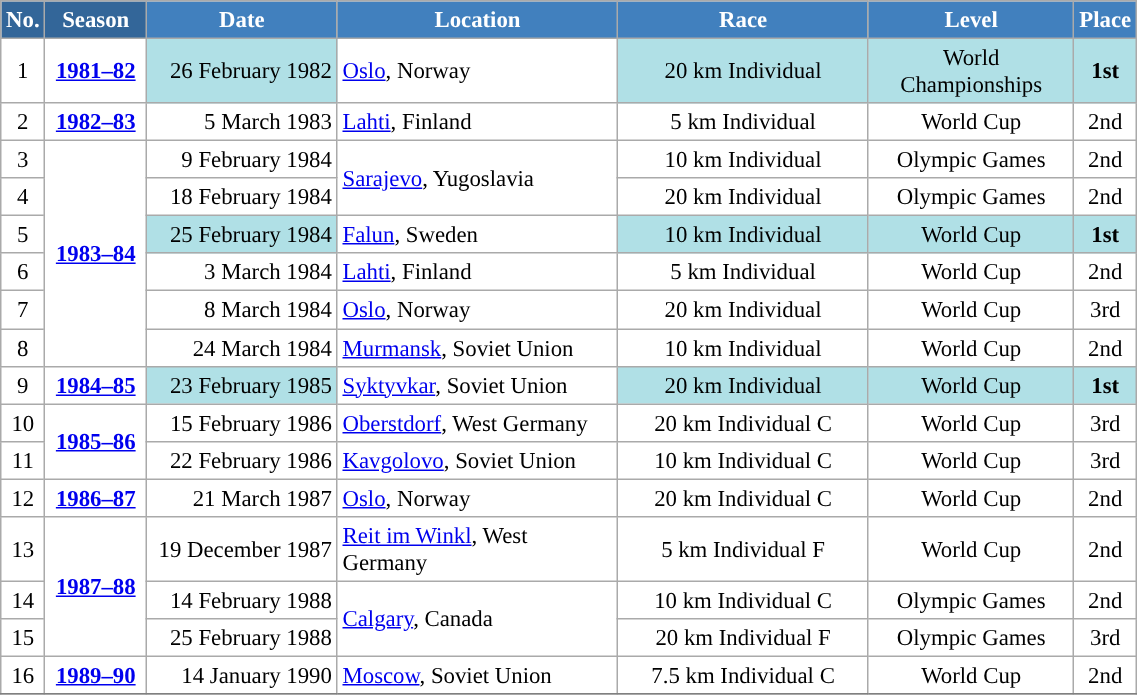<table class="wikitable sortable" style="font-size:95%; text-align:center; border:grey solid 1px; border-collapse:collapse; background:#ffffff;">
<tr style="background:#efefef;">
<th style="background-color:#369; color:white;">No.</th>
<th style="background-color:#369; color:white;">Season</th>
<th style="background-color:#4180be; color:white; width:120px;">Date</th>
<th style="background-color:#4180be; color:white; width:180px;">Location</th>
<th style="background-color:#4180be; color:white; width:160px;">Race</th>
<th style="background-color:#4180be; color:white; width:130px;">Level</th>
<th style="background-color:#4180be; color:white;">Place</th>
</tr>
<tr>
<td align=center>1</td>
<td rowspan=1 align=center><strong><a href='#'>1981–82</a></strong></td>
<td bgcolor="#BOEOE6" align=right>26 February 1982</td>
<td align=left> <a href='#'>Oslo</a>, Norway</td>
<td bgcolor="#BOEOE6">20 km Individual</td>
<td bgcolor="#BOEOE6">World Championships</td>
<td bgcolor="#BOEOE6"><strong>1st</strong></td>
</tr>
<tr>
<td align=center>2</td>
<td rowspan=1 align=center><strong> <a href='#'>1982–83</a> </strong></td>
<td align=right>5 March 1983</td>
<td align=left> <a href='#'>Lahti</a>, Finland</td>
<td>5 km Individual</td>
<td>World Cup</td>
<td>2nd</td>
</tr>
<tr>
<td align=center>3</td>
<td rowspan=6 align=center><strong> <a href='#'>1983–84</a> </strong></td>
<td align=right>9 February 1984</td>
<td rowspan=2 align=left> <a href='#'>Sarajevo</a>, Yugoslavia</td>
<td>10 km Individual</td>
<td>Olympic Games</td>
<td>2nd</td>
</tr>
<tr>
<td align=center>4</td>
<td align=right>18 February 1984</td>
<td>20 km Individual</td>
<td>Olympic Games</td>
<td>2nd</td>
</tr>
<tr>
<td align=center>5</td>
<td bgcolor="#BOEOE6" align=right>25 February 1984</td>
<td align=left> <a href='#'>Falun</a>, Sweden</td>
<td bgcolor="#BOEOE6">10 km Individual</td>
<td bgcolor="#BOEOE6">World Cup</td>
<td bgcolor="#BOEOE6"><strong>1st</strong></td>
</tr>
<tr>
<td align=center>6</td>
<td align=right>3 March 1984</td>
<td align=left> <a href='#'>Lahti</a>, Finland</td>
<td>5 km Individual</td>
<td>World Cup</td>
<td>2nd</td>
</tr>
<tr>
<td align=center>7</td>
<td align=right>8 March 1984</td>
<td align=left> <a href='#'>Oslo</a>, Norway</td>
<td>20 km Individual</td>
<td>World Cup</td>
<td>3rd</td>
</tr>
<tr>
<td align=center>8</td>
<td align=right>24 March 1984</td>
<td align=left> <a href='#'>Murmansk</a>, Soviet Union</td>
<td>10 km Individual</td>
<td>World Cup</td>
<td>2nd</td>
</tr>
<tr>
<td align=center>9</td>
<td rowspan=1 align=center><strong><a href='#'>1984–85</a></strong></td>
<td bgcolor="#BOEOE6" align=right>23 February 1985</td>
<td align=left> <a href='#'>Syktyvkar</a>, Soviet Union</td>
<td bgcolor="#BOEOE6">20 km Individual</td>
<td bgcolor="#BOEOE6">World Cup</td>
<td bgcolor="#BOEOE6"><strong>1st</strong></td>
</tr>
<tr>
<td align=center>10</td>
<td rowspan=2 align=center><strong> <a href='#'>1985–86</a> </strong></td>
<td align=right>15 February 1986</td>
<td align=left> <a href='#'>Oberstdorf</a>, West Germany</td>
<td>20 km Individual C</td>
<td>World Cup</td>
<td>3rd</td>
</tr>
<tr>
<td align=center>11</td>
<td align=right>22 February 1986</td>
<td align=left> <a href='#'>Kavgolovo</a>, Soviet Union</td>
<td>10 km Individual C</td>
<td>World Cup</td>
<td>3rd</td>
</tr>
<tr>
<td align=center>12</td>
<td rowspan=1 align=center><strong> <a href='#'>1986–87</a> </strong></td>
<td align=right>21 March 1987</td>
<td align=left> <a href='#'>Oslo</a>, Norway</td>
<td>20 km Individual C</td>
<td>World Cup</td>
<td>2nd</td>
</tr>
<tr>
<td align=center>13</td>
<td rowspan=3 align=center><strong> <a href='#'>1987–88</a> </strong></td>
<td align=right>19 December 1987</td>
<td align=left> <a href='#'>Reit im Winkl</a>, West Germany</td>
<td>5 km Individual F</td>
<td>World Cup</td>
<td>2nd</td>
</tr>
<tr>
<td align=center>14</td>
<td align=right>14 February 1988</td>
<td rowspan=2 align=left> <a href='#'>Calgary</a>, Canada</td>
<td>10 km Individual C</td>
<td>Olympic Games</td>
<td>2nd</td>
</tr>
<tr>
<td align=center>15</td>
<td align=right>25 February 1988</td>
<td>20 km Individual F</td>
<td>Olympic Games</td>
<td>3rd</td>
</tr>
<tr>
<td align=center>16</td>
<td rowspan=1 align=center><strong> <a href='#'>1989–90</a> </strong></td>
<td align=right>14 January 1990</td>
<td align=left> <a href='#'>Moscow</a>, Soviet Union</td>
<td>7.5 km Individual C</td>
<td>World Cup</td>
<td>2nd</td>
</tr>
<tr>
</tr>
</table>
